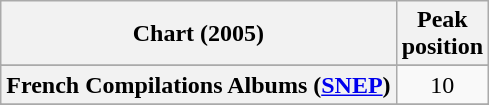<table class="wikitable plainrowheaders sortable" style="text-align:center;">
<tr>
<th scope="col">Chart (2005)</th>
<th scope="col">Peak<br>position</th>
</tr>
<tr>
</tr>
<tr>
</tr>
<tr>
</tr>
<tr>
</tr>
<tr>
<th scope="row">French Compilations Albums (<a href='#'>SNEP</a>)</th>
<td>10</td>
</tr>
<tr>
</tr>
<tr>
</tr>
<tr>
</tr>
<tr>
</tr>
<tr>
</tr>
<tr>
</tr>
<tr>
</tr>
<tr>
</tr>
</table>
